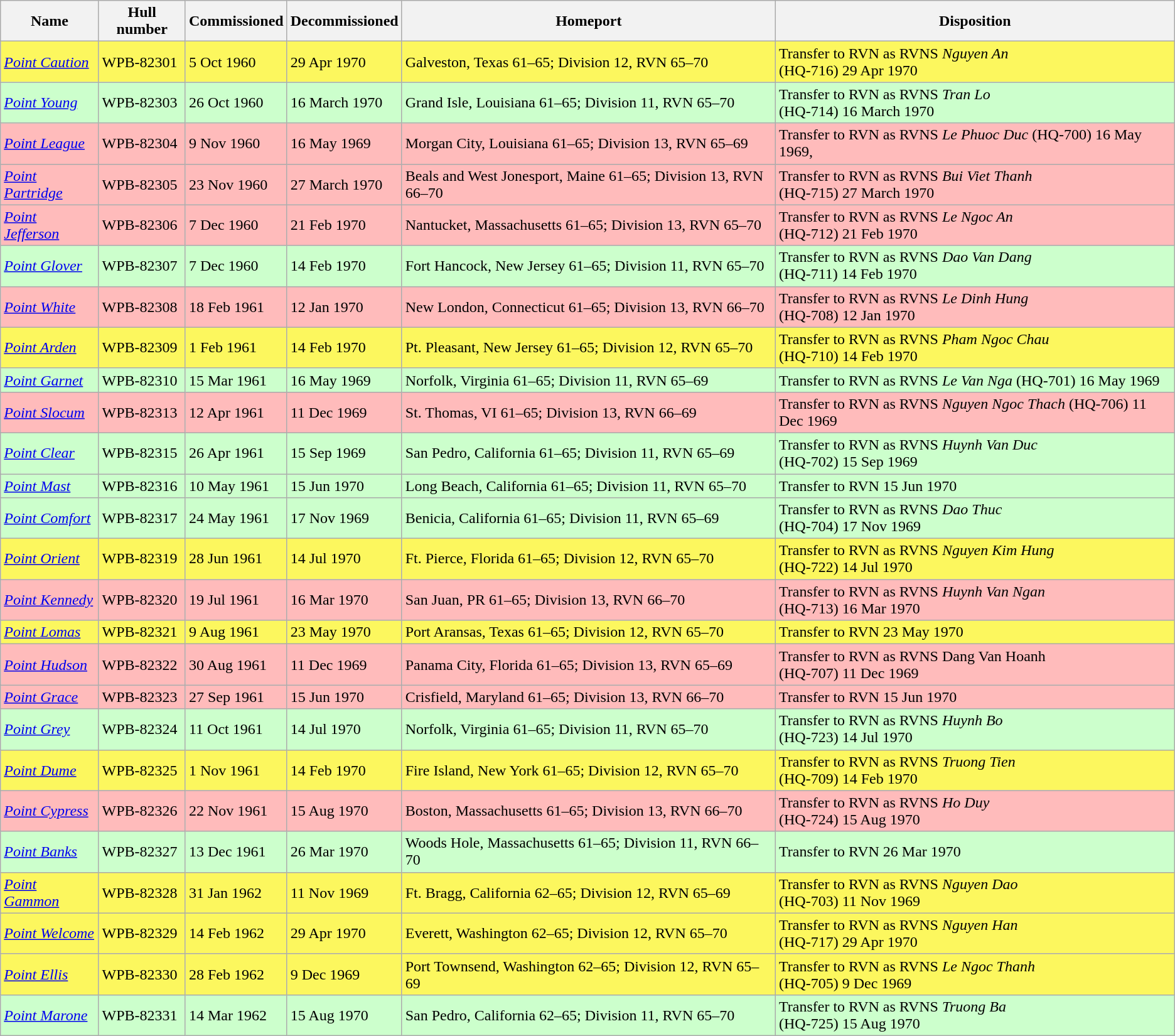<table class="sortable wikitable">
<tr>
<th>Name</th>
<th>Hull number</th>
<th>Commissioned</th>
<th>Decommissioned</th>
<th>Homeport </th>
<th>Disposition </th>
</tr>
<tr style="background:#FCF75E;">
<td><a href='#'><em>Point Caution</em></a></td>
<td>WPB-82301</td>
<td>5 Oct 1960</td>
<td>29 Apr 1970</td>
<td>Galveston, Texas 61–65; Division 12, RVN 65–70</td>
<td>Transfer to RVN as RVNS <em>Nguyen An</em> <br>(HQ-716) 29 Apr 1970</td>
</tr>
<tr style="background:#CCFFCC;">
<td><a href='#'><em>Point Young</em></a></td>
<td>WPB-82303</td>
<td>26 Oct 1960</td>
<td>16 March 1970</td>
<td>Grand Isle, Louisiana 61–65; Division 11, RVN 65–70</td>
<td>Transfer to RVN as RVNS <em>Tran Lo</em> <br>(HQ-714) 16 March 1970</td>
</tr>
<tr style="background:#ffbbbb;">
<td><a href='#'><em>Point League</em></a></td>
<td>WPB-82304</td>
<td>9 Nov 1960</td>
<td>16 May 1969</td>
<td>Morgan City, Louisiana 61–65; Division 13, RVN 65–69</td>
<td>Transfer to RVN as RVNS <em>Le Phuoc Duc</em> (HQ-700) 16 May 1969,</td>
</tr>
<tr style="background:#ffbbbb;">
<td><a href='#'><em>Point Partridge</em></a></td>
<td>WPB-82305</td>
<td>23 Nov 1960</td>
<td>27 March 1970</td>
<td>Beals and West Jonesport, Maine 61–65; Division 13, RVN 66–70</td>
<td>Transfer to RVN as RVNS <em>Bui Viet Thanh</em><br> (HQ-715) 27 March 1970</td>
</tr>
<tr style="background:#ffbbbb;">
<td><a href='#'><em>Point Jefferson</em></a></td>
<td>WPB-82306</td>
<td>7 Dec 1960</td>
<td>21 Feb 1970</td>
<td>Nantucket, Massachusetts 61–65; Division 13, RVN 65–70</td>
<td>Transfer to RVN as RVNS <em>Le Ngoc An</em><br> (HQ-712) 21 Feb 1970</td>
</tr>
<tr style="background:#CCFFCC;">
<td><a href='#'><em>Point Glover</em></a></td>
<td>WPB-82307</td>
<td>7 Dec 1960</td>
<td>14 Feb 1970</td>
<td>Fort Hancock, New Jersey 61–65; Division 11, RVN 65–70</td>
<td>Transfer to RVN as RVNS <em>Dao Van Dang</em><br> (HQ-711) 14 Feb 1970</td>
</tr>
<tr style="background:#ffbbbb;">
<td><a href='#'><em>Point White</em></a></td>
<td>WPB-82308</td>
<td>18 Feb 1961</td>
<td>12 Jan 1970</td>
<td>New London, Connecticut 61–65; Division 13, RVN 66–70</td>
<td>Transfer to RVN as RVNS <em>Le Dinh Hung</em><br> (HQ-708) 12 Jan 1970</td>
</tr>
<tr style="background:#FCF75E;">
<td><a href='#'><em>Point Arden</em></a></td>
<td>WPB-82309</td>
<td>1 Feb 1961</td>
<td>14 Feb 1970</td>
<td>Pt. Pleasant, New Jersey 61–65; Division 12, RVN 65–70</td>
<td>Transfer to RVN as RVNS <em>Pham Ngoc Chau</em> <br>(HQ-710) 14 Feb 1970</td>
</tr>
<tr style="background:#CCFFCC;">
<td><a href='#'><em>Point Garnet</em></a></td>
<td>WPB-82310</td>
<td>15 Mar 1961</td>
<td>16 May 1969</td>
<td>Norfolk, Virginia 61–65; Division 11, RVN 65–69</td>
<td>Transfer to RVN as RVNS <em>Le Van Nga</em> (HQ-701) 16 May 1969</td>
</tr>
<tr style="background:#ffbbbb;">
<td><a href='#'><em>Point Slocum</em></a></td>
<td>WPB-82313</td>
<td>12 Apr 1961</td>
<td>11 Dec 1969</td>
<td>St. Thomas, VI 61–65; Division 13, RVN 66–69</td>
<td>Transfer to RVN as RVNS <em>Nguyen Ngoc Thach</em> (HQ-706) 11 Dec 1969</td>
</tr>
<tr style="background:#CCFFCC;">
<td><a href='#'><em>Point Clear</em></a></td>
<td>WPB-82315</td>
<td>26 Apr 1961</td>
<td>15 Sep 1969</td>
<td>San Pedro, California 61–65; Division 11, RVN 65–69</td>
<td>Transfer to RVN as RVNS <em>Huynh Van Duc</em><br> (HQ-702) 15 Sep 1969</td>
</tr>
<tr style="background:#CCFFCC;">
<td><a href='#'><em>Point Mast</em></a></td>
<td>WPB-82316</td>
<td>10 May 1961</td>
<td>15 Jun 1970</td>
<td>Long Beach, California 61–65; Division 11, RVN 65–70</td>
<td>Transfer to RVN 15 Jun 1970</td>
</tr>
<tr style="background:#CCFFCC;">
<td><a href='#'><em>Point Comfort</em></a></td>
<td>WPB-82317</td>
<td>24 May 1961</td>
<td>17 Nov 1969</td>
<td>Benicia, California 61–65; Division 11, RVN 65–69</td>
<td>Transfer to RVN as RVNS <em>Dao Thuc</em><br> (HQ-704) 17 Nov 1969</td>
</tr>
<tr style="background:#FCF75E;">
<td><a href='#'><em>Point Orient</em></a></td>
<td>WPB-82319</td>
<td>28 Jun 1961</td>
<td>14 Jul 1970</td>
<td>Ft. Pierce, Florida 61–65; Division 12, RVN 65–70</td>
<td>Transfer to RVN as RVNS <em>Nguyen Kim Hung</em><br> (HQ-722) 14 Jul 1970</td>
</tr>
<tr style="background:#ffbbbb;">
<td><a href='#'><em>Point Kennedy</em></a></td>
<td>WPB-82320</td>
<td>19 Jul 1961</td>
<td>16 Mar 1970</td>
<td>San Juan, PR 61–65; Division 13, RVN 66–70</td>
<td>Transfer to RVN as RVNS <em>Huynh Van Ngan</em><br> (HQ-713) 16 Mar 1970</td>
</tr>
<tr style="background:#FCF75E;">
<td><a href='#'><em>Point Lomas</em></a></td>
<td>WPB-82321</td>
<td>9 Aug 1961</td>
<td>23 May 1970</td>
<td>Port Aransas, Texas 61–65; Division 12, RVN 65–70</td>
<td>Transfer to RVN 23 May 1970</td>
</tr>
<tr style="background:#ffbbbb;">
<td><a href='#'><em>Point Hudson</em></a></td>
<td>WPB-82322</td>
<td>30 Aug 1961</td>
<td>11 Dec 1969</td>
<td>Panama City, Florida 61–65; Division 13, RVN 65–69</td>
<td>Transfer to RVN as RVNS Dang Van Hoanh<br> (HQ-707) 11 Dec 1969</td>
</tr>
<tr style="background:#ffbbbb;">
<td><a href='#'><em>Point Grace</em></a></td>
<td>WPB-82323</td>
<td>27 Sep 1961</td>
<td>15 Jun 1970</td>
<td>Crisfield, Maryland 61–65; Division 13, RVN 66–70</td>
<td>Transfer to RVN 15 Jun 1970</td>
</tr>
<tr style="background:#CCFFCC;">
<td><a href='#'><em>Point Grey</em></a></td>
<td>WPB-82324</td>
<td>11 Oct 1961</td>
<td>14 Jul 1970</td>
<td>Norfolk, Virginia 61–65; Division 11, RVN 65–70</td>
<td>Transfer to RVN as RVNS <em>Huynh Bo</em><br> (HQ-723) 14 Jul 1970</td>
</tr>
<tr style="background:#FCF75E;">
<td><a href='#'><em>Point Dume</em></a></td>
<td>WPB-82325</td>
<td>1 Nov 1961</td>
<td>14 Feb 1970</td>
<td>Fire Island, New York 61–65; Division 12, RVN 65–70</td>
<td>Transfer to RVN as RVNS <em>Truong Tien</em><br> (HQ-709) 14 Feb 1970</td>
</tr>
<tr style="background:#ffbbbb;">
<td><a href='#'><em>Point Cypress</em></a></td>
<td>WPB-82326</td>
<td>22 Nov 1961</td>
<td>15 Aug 1970</td>
<td>Boston, Massachusetts 61–65; Division 13, RVN 66–70</td>
<td>Transfer to RVN as RVNS <em>Ho Duy</em><br> (HQ-724) 15 Aug 1970</td>
</tr>
<tr style="background:#CCFFCC;">
<td><a href='#'><em>Point Banks</em></a></td>
<td>WPB-82327</td>
<td>13 Dec 1961</td>
<td>26 Mar 1970</td>
<td>Woods Hole, Massachusetts 61–65; Division 11, RVN 66–70</td>
<td>Transfer to RVN 26 Mar 1970</td>
</tr>
<tr style="background:#FCF75E;">
<td><a href='#'><em>Point Gammon</em></a></td>
<td>WPB-82328</td>
<td>31 Jan 1962</td>
<td>11 Nov 1969</td>
<td>Ft. Bragg, California 62–65; Division 12, RVN 65–69</td>
<td>Transfer to RVN as RVNS <em>Nguyen Dao</em><br> (HQ-703) 11 Nov 1969</td>
</tr>
<tr style="background:#FCF75E;">
<td><a href='#'><em>Point Welcome</em></a></td>
<td>WPB-82329</td>
<td>14 Feb 1962</td>
<td>29 Apr 1970</td>
<td>Everett, Washington 62–65; Division 12, RVN 65–70</td>
<td>Transfer to RVN as RVNS <em>Nguyen Han</em><br> (HQ-717) 29 Apr 1970</td>
</tr>
<tr style="background:#FCF75E;">
<td><a href='#'><em>Point Ellis</em></a></td>
<td>WPB-82330</td>
<td>28 Feb 1962</td>
<td>9 Dec 1969</td>
<td>Port Townsend, Washington 62–65; Division 12, RVN 65–69</td>
<td>Transfer to RVN as RVNS <em>Le Ngoc Thanh</em> <br>(HQ-705) 9 Dec 1969</td>
</tr>
<tr style="background:#CCFFCC;">
<td><a href='#'><em>Point Marone</em></a></td>
<td>WPB-82331</td>
<td>14 Mar 1962</td>
<td>15 Aug 1970</td>
<td>San Pedro, California 62–65; Division 11, RVN 65–70</td>
<td>Transfer to RVN as RVNS <em>Truong Ba</em><br> (HQ-725) 15 Aug 1970</td>
</tr>
</table>
